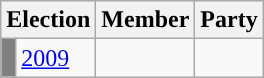<table class="wikitable">
<tr>
<th colspan="2">Election</th>
<th>Member</th>
<th>Party</th>
</tr>
<tr>
<td style="background-color: grey"></td>
<td><a href='#'>2009</a></td>
<td></td>
<td></td>
</tr>
</table>
